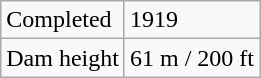<table class="wikitable">
<tr>
<td>Completed</td>
<td>1919</td>
</tr>
<tr>
<td>Dam height</td>
<td>61 m / 200 ft</td>
</tr>
</table>
